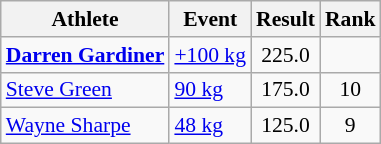<table class=wikitable style="font-size:90%">
<tr>
<th>Athlete</th>
<th>Event</th>
<th>Result</th>
<th>Rank</th>
</tr>
<tr>
<td><strong><a href='#'>Darren Gardiner</a></strong></td>
<td><a href='#'>+100 kg</a></td>
<td style="text-align:center;">225.0</td>
<td style="text-align:center;"></td>
</tr>
<tr>
<td><a href='#'>Steve Green</a></td>
<td><a href='#'>90 kg</a></td>
<td style="text-align:center;">175.0</td>
<td style="text-align:center;">10</td>
</tr>
<tr>
<td><a href='#'>Wayne Sharpe</a></td>
<td><a href='#'>48 kg</a></td>
<td style="text-align:center;">125.0</td>
<td style="text-align:center;">9</td>
</tr>
</table>
